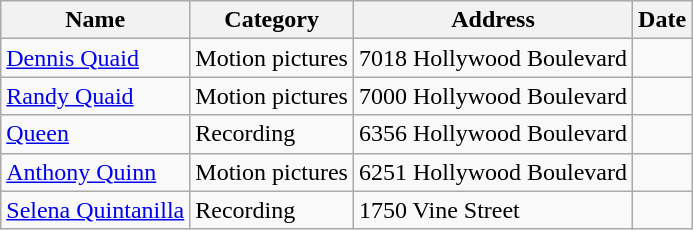<table class="wikitable sortable" style="font-size:100%;">
<tr>
<th>Name</th>
<th>Category</th>
<th>Address</th>
<th>Date</th>
</tr>
<tr>
<td><a href='#'>Dennis Quaid</a></td>
<td>Motion pictures</td>
<td>7018 Hollywood Boulevard</td>
<td></td>
</tr>
<tr>
<td><a href='#'>Randy Quaid</a></td>
<td>Motion pictures</td>
<td>7000 Hollywood Boulevard</td>
<td></td>
</tr>
<tr>
<td><a href='#'>Queen</a></td>
<td>Recording</td>
<td>6356 Hollywood Boulevard</td>
<td></td>
</tr>
<tr>
<td><a href='#'>Anthony Quinn</a></td>
<td>Motion pictures</td>
<td>6251 Hollywood Boulevard</td>
<td></td>
</tr>
<tr>
<td><a href='#'>Selena Quintanilla</a></td>
<td>Recording</td>
<td>1750 Vine Street</td>
<td></td>
</tr>
</table>
